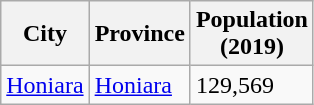<table class="wikitable sortable">
<tr>
<th>City</th>
<th>Province</th>
<th>Population <br>(2019)</th>
</tr>
<tr>
<td><a href='#'>Honiara</a></td>
<td><a href='#'>Honiara</a></td>
<td>129,569</td>
</tr>
</table>
